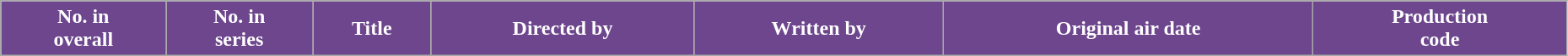<table class="wikitable plainrowheaders" style="width:98%;">
<tr>
<th scope="col" style="background:#6D468D; color:#fff;">No. in<br>overall</th>
<th scope="col" style="background:#6D468D; color:#fff;">No. in<br>series</th>
<th scope="col" style="background:#6D468D; color:#fff;">Title</th>
<th scope="col" style="background:#6D468D; color:#fff;">Directed by</th>
<th scope="col" style="background:#6D468D; color:#fff;">Written by</th>
<th scope="col" style="background:#6D468D; color:#fff;">Original air date</th>
<th scope="col" style="background:#6D468D; color:#fff;">Production<br>code<br>











</th>
</tr>
</table>
